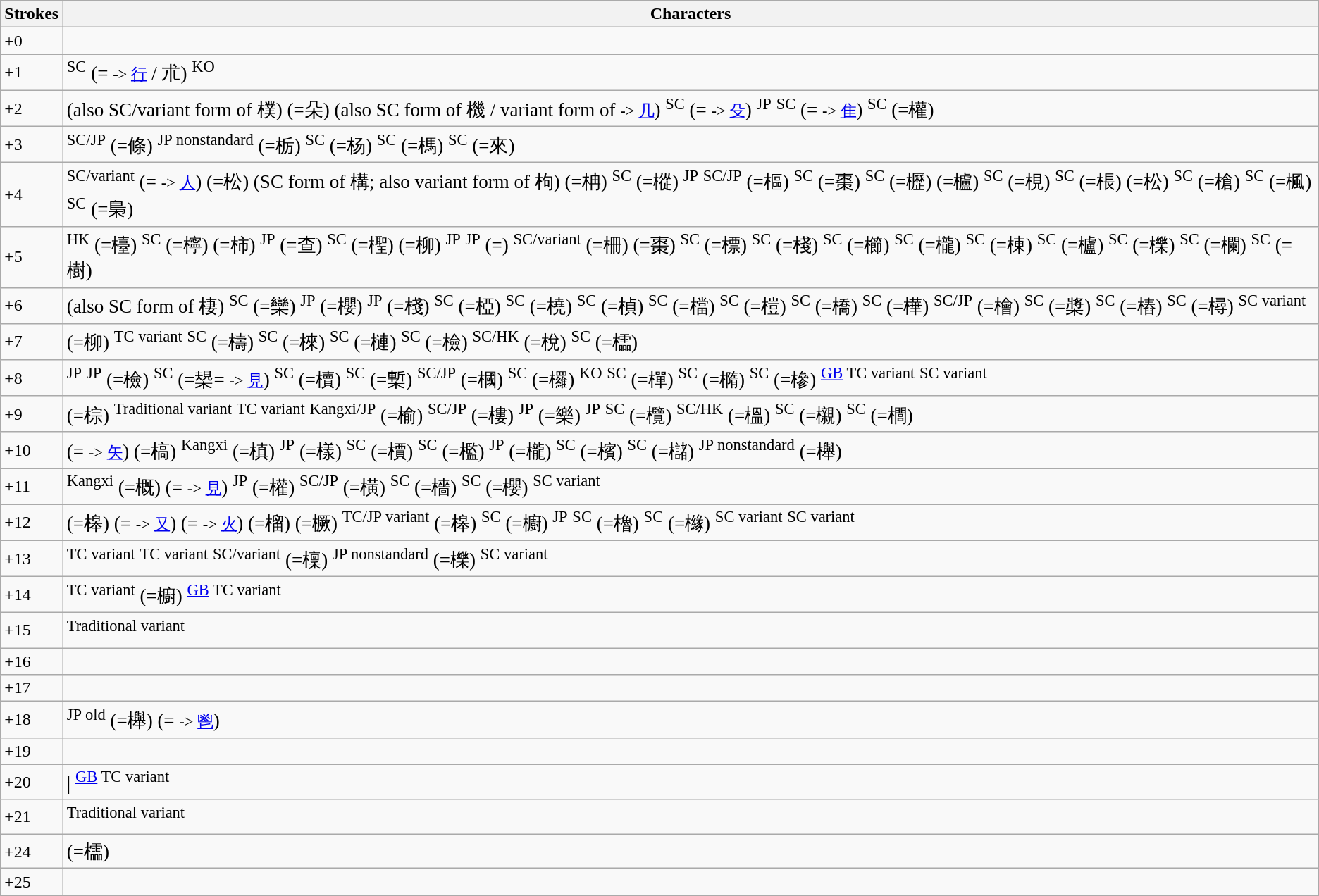<table class="wikitable">
<tr>
<th>Strokes</th>
<th>Characters</th>
</tr>
<tr --->
<td>+0</td>
<td style="font-size: large;"> </td>
</tr>
<tr --->
<td>+1</td>
<td style="font-size: large;">     <sup>SC</sup> (= <small>-> <a href='#'>行</a></small> / 朮) <sup>KO</sup></td>
</tr>
<tr --->
<td>+2</td>
<td style="font-size: large;">    (also SC/variant form of 樸)   (=朵)     (also SC form of 機 / variant form of  <small>-> <a href='#'>几</a></small>)      <sup>SC</sup> (= <small>-> <a href='#'>殳</a></small>) <sup>JP</sup> <sup>SC</sup> (= <small>-> <a href='#'>隹</a></small>) <sup>SC</sup> (=權)</td>
</tr>
<tr --->
<td>+3</td>
<td style="font-size: large;">                             <sup>SC/JP</sup> (=條)   <sup>JP nonstandard</sup> (=栃)   <sup>SC</sup> (=杨) <sup>SC</sup> (=榪) <sup>SC</sup> (=來)</td>
</tr>
<tr --->
<td>+4</td>
<td style="font-size: large;">      <sup>SC/variant</sup> (= <small>-> <a href='#'>人</a></small>)                 (=松)     (SC form of 構; also variant form of 枸)            (=柟)               <sup>SC</sup> (=樅)  <sup>JP</sup> <sup>SC/JP</sup> (=樞) <sup>SC</sup> (=棗)  <sup>SC</sup> (=櫪)  (=櫨) <sup>SC</sup> (=梘) <sup>SC</sup> (=棖)  (=松) <sup>SC</sup> (=槍) <sup>SC</sup> (=楓)  <sup>SC</sup> (=梟)</td>
</tr>
<tr --->
<td>+5</td>
<td style="font-size: large;">    <sup>HK</sup> (=檯)                                               <sup>SC</sup> (=檸)                          (=柿)  <sup>JP</sup> (=查)  <sup>SC</sup> (=檉)     (=柳)  <sup>JP</sup> <sup>JP</sup> (=) <sup>SC/variant</sup> (=柵)  (=棗) <sup>SC</sup> (=標) <sup>SC</sup> (=棧) <sup>SC</sup> (=櫛) <sup>SC</sup> (=櫳) <sup>SC</sup> (=棟) <sup>SC</sup> (=櫨)  <sup>SC</sup> (=櫟) <sup>SC</sup> (=欄)  <sup>SC</sup> (=樹)</td>
</tr>
<tr --->
<td>+6</td>
<td style="font-size: large;">     (also SC form of 棲)                                        <sup>SC</sup> (=欒)                              <sup>JP</sup> (=櫻)   <sup>JP</sup> (=棧) <sup>SC</sup> (=椏) <sup>SC</sup> (=橈) <sup>SC</sup> (=楨) <sup>SC</sup> (=檔) <sup>SC</sup> (=榿) <sup>SC</sup> (=橋) <sup>SC</sup> (=樺) <sup>SC/JP</sup> (=檜) <sup>SC</sup> (=槳) <sup>SC</sup> (=樁) <sup>SC</sup> (=樳) <sup>SC variant</sup></td>
</tr>
<tr --->
<td>+7</td>
<td style="font-size: large;">                (=柳)                                      <sup>TC variant</sup>                           <sup>SC</sup> (=檮)  <sup>SC</sup> (=棶) <sup>SC</sup> (=槤) <sup>SC</sup> (=檢) <sup>SC/HK</sup> (=梲) <sup>SC</sup> (=櫺)</td>
</tr>
<tr --->
<td>+8</td>
<td style="font-size: large;">                                                                                        <sup>JP</sup> <sup>JP</sup> (=檢) <sup>SC</sup> (=槼= <small>-> <a href='#'>見</a></small>)  <sup>SC</sup> (=櫝) <sup>SC</sup> (=槧)  <sup>SC/JP</sup> (=槶)  <sup>SC</sup> (=欏)   <sup>KO</sup>    <sup>SC</sup> (=樿)  <sup>SC</sup> (=橢) <sup>SC</sup> (=槮) <sup><a href='#'>GB</a> TC variant</sup> <sup>SC variant</sup></td>
</tr>
<tr --->
<td>+9</td>
<td style="font-size: large;">        (=棕)                 <sup>Traditional variant</sup>  <sup>TC variant</sup>                        <sup>Kangxi/JP</sup> (=榆)                           <sup>SC/JP</sup> (=樓) <sup>JP</sup> (=樂)     <sup>JP</sup>       <sup>SC</sup> (=欖) <sup>SC/HK</sup> (=榲)  <sup>SC</sup> (=櫬) <sup>SC</sup> (=櫚)</td>
</tr>
<tr --->
<td>+10</td>
<td style="font-size: large;">           (= <small>-> <a href='#'>矢</a></small>)                                         (=槁)       <sup>Kangxi</sup> (=槙)                <sup>JP</sup> (=樣)  <sup>SC</sup> (=檟) <sup>SC</sup> (=檻)   <sup>JP</sup> (=櫳) <sup>SC</sup> (=檳) <sup>SC</sup> (=櫧)    <sup>JP nonstandard</sup> (=櫸)</td>
</tr>
<tr --->
<td>+11</td>
<td style="font-size: large;">        <sup>Kangxi</sup> (=概)                  (= <small>-> <a href='#'>見</a></small>)                                            <sup>JP</sup> (=權) <sup>SC/JP</sup> (=橫)    <sup>SC</sup> (=檣)  <sup>SC</sup> (=櫻)  <sup>SC variant</sup></td>
</tr>
<tr --->
<td>+12</td>
<td style="font-size: large;"> (=槔)       (= <small>-> <a href='#'>又</a></small>)                (= <small>-> <a href='#'>火</a></small>)     (=榴)                   (=橛)     <sup>TC/JP variant</sup>                (=槔) <sup>SC</sup> (=櫥)  <sup>JP</sup>     <sup>SC</sup> (=櫓)   <sup>SC</sup> (=櫞) <sup>SC variant</sup> <sup>SC variant</sup></td>
</tr>
<tr --->
<td>+13</td>
<td style="font-size: large;">                                          <sup>TC variant</sup> <sup>TC variant</sup> <sup>SC/variant</sup> (=檁) <sup>JP nonstandard</sup> (=櫟)  <sup>SC variant</sup></td>
</tr>
<tr --->
<td>+14</td>
<td style="font-size: large;"> <sup>TC variant</sup>                              (=櫥)  <sup><a href='#'>GB</a> TC variant</sup></td>
</tr>
<tr --->
<td>+15</td>
<td style="font-size: large;">         <sup>Traditional variant</sup>                   </td>
</tr>
<tr --->
<td>+16</td>
<td style="font-size: large;">              </td>
</tr>
<tr --->
<td>+17</td>
<td style="font-size: large;">            </td>
</tr>
<tr --->
<td>+18</td>
<td style="font-size: large;"> <sup>JP old</sup> (=櫸)         (= <small>-> <a href='#'>鬯</a></small>)</td>
</tr>
<tr --->
<td>+19</td>
<td style="font-size: large;">   </td>
</tr>
<tr --->
<td>+20</td>
<td style="font-size: large;">  | <sup><a href='#'>GB</a> TC variant</sup></td>
</tr>
<tr --->
<td>+21</td>
<td style="font-size: large;"> <sup>Traditional variant</sup>      </td>
</tr>
<tr --->
<td>+24</td>
<td style="font-size: large;"> (=櫺)</td>
</tr>
<tr --->
<td>+25</td>
<td style="font-size: large;"></td>
</tr>
</table>
